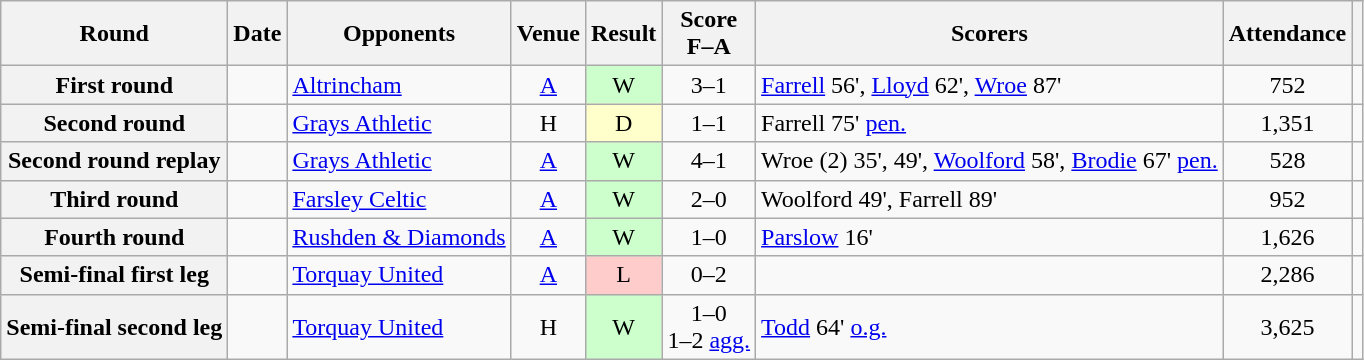<table class="wikitable sortable plainrowheaders" style="text-align:center">
<tr>
<th scope=col>Round</th>
<th scope=col>Date</th>
<th scope=col>Opponents</th>
<th scope=col>Venue</th>
<th scope=col>Result</th>
<th scope=col>Score<br>F–A</th>
<th scope=col class=unsortable>Scorers</th>
<th scope=col>Attendance</th>
<th scope=col class=unsortable></th>
</tr>
<tr>
<th scope=row>First round</th>
<td align=left></td>
<td align=left><a href='#'>Altrincham</a></td>
<td><a href='#'>A</a></td>
<td style="background-color:#CCFFCC">W</td>
<td>3–1</td>
<td align=left><a href='#'>Farrell</a> 56', <a href='#'>Lloyd</a> 62', <a href='#'>Wroe</a> 87'</td>
<td>752</td>
<td></td>
</tr>
<tr>
<th scope=row>Second round</th>
<td align=left></td>
<td align=left><a href='#'>Grays Athletic</a></td>
<td>H</td>
<td style="background-color:#FFFFCC">D</td>
<td>1–1</td>
<td align=left>Farrell 75' <a href='#'>pen.</a></td>
<td>1,351</td>
<td></td>
</tr>
<tr>
<th scope=row>Second round replay</th>
<td align=left></td>
<td align=left><a href='#'>Grays Athletic</a></td>
<td><a href='#'>A</a></td>
<td style="background-color:#CCFFCC">W</td>
<td>4–1</td>
<td align=left>Wroe (2) 35', 49', <a href='#'>Woolford</a> 58', <a href='#'>Brodie</a> 67' <a href='#'>pen.</a></td>
<td>528</td>
<td></td>
</tr>
<tr>
<th scope=row>Third round</th>
<td align=left></td>
<td align=left><a href='#'>Farsley Celtic</a></td>
<td><a href='#'>A</a></td>
<td style="background-color:#CCFFCC">W</td>
<td>2–0</td>
<td align=left>Woolford 49', Farrell 89'</td>
<td>952</td>
<td></td>
</tr>
<tr>
<th scope=row>Fourth round</th>
<td align=left></td>
<td align=left><a href='#'>Rushden & Diamonds</a></td>
<td><a href='#'>A</a></td>
<td style="background-color:#CCFFCC">W</td>
<td>1–0</td>
<td align=left><a href='#'>Parslow</a> 16'</td>
<td>1,626</td>
<td></td>
</tr>
<tr>
<th scope=row>Semi-final first leg</th>
<td align=left></td>
<td align=left><a href='#'>Torquay United</a></td>
<td><a href='#'>A</a></td>
<td style="background-color:#FFCCCC">L</td>
<td>0–2</td>
<td align=left></td>
<td>2,286</td>
<td></td>
</tr>
<tr>
<th scope=row>Semi-final second leg</th>
<td align=left></td>
<td align=left><a href='#'>Torquay United</a></td>
<td>H</td>
<td style="background-color:#CCFFCC">W</td>
<td>1–0<br>1–2 <a href='#'>agg.</a></td>
<td align=left><a href='#'>Todd</a> 64' <a href='#'>o.g.</a></td>
<td>3,625</td>
<td></td>
</tr>
</table>
